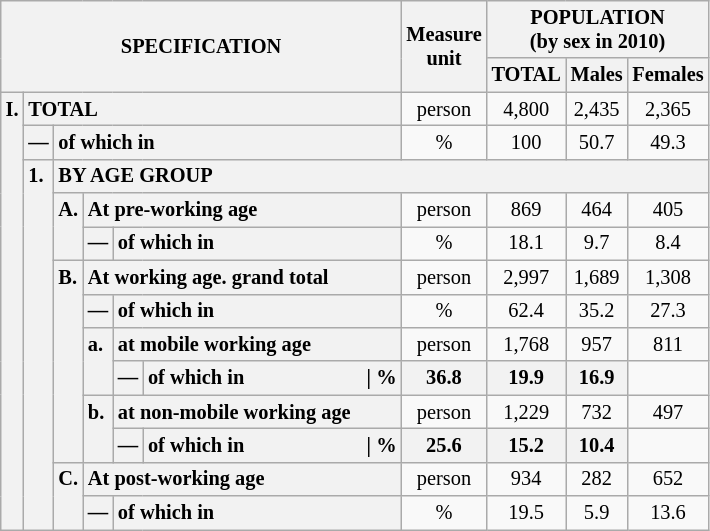<table class="wikitable" style="font-size:85%; text-align:center">
<tr>
<th rowspan="2" colspan="6">SPECIFICATION</th>
<th rowspan="2">Measure<br> unit</th>
<th colspan="3" rowspan="1">POPULATION<br> (by sex in 2010)</th>
</tr>
<tr>
<th>TOTAL</th>
<th>Males</th>
<th>Females</th>
</tr>
<tr>
<th style="text-align:left" valign="top" rowspan="13">I.</th>
<th style="text-align:left" colspan="5">TOTAL</th>
<td>person</td>
<td>4,800</td>
<td>2,435</td>
<td>2,365</td>
</tr>
<tr>
<th style="text-align:left" valign="top">—</th>
<th style="text-align:left" colspan="4">of which in</th>
<td>%</td>
<td>100</td>
<td>50.7</td>
<td>49.3</td>
</tr>
<tr>
<th style="text-align:left" valign="top" rowspan="11">1.</th>
<th style="text-align:left" colspan="19">BY AGE GROUP</th>
</tr>
<tr>
<th style="text-align:left" valign="top" rowspan="2">A.</th>
<th style="text-align:left" colspan="3">At pre-working age</th>
<td>person</td>
<td>869</td>
<td>464</td>
<td>405</td>
</tr>
<tr>
<th style="text-align:left" valign="top">—</th>
<th style="text-align:left" valign="top" colspan="2">of which in</th>
<td>%</td>
<td>18.1</td>
<td>9.7</td>
<td>8.4</td>
</tr>
<tr>
<th style="text-align:left" valign="top" rowspan="6">B.</th>
<th style="text-align:left" colspan="3">At working age. grand total</th>
<td>person</td>
<td>2,997</td>
<td>1,689</td>
<td>1,308</td>
</tr>
<tr>
<th style="text-align:left" valign="top">—</th>
<th style="text-align:left" valign="top" colspan="2">of which in</th>
<td>%</td>
<td>62.4</td>
<td>35.2</td>
<td>27.3</td>
</tr>
<tr>
<th style="text-align:left" valign="top" rowspan="2">a.</th>
<th style="text-align:left" colspan="2">at mobile working age</th>
<td>person</td>
<td>1,768</td>
<td>957</td>
<td>811</td>
</tr>
<tr>
<th style="text-align:left" valign="top">—</th>
<th style="text-align:left" valign="top" colspan="1">of which in                        | %</th>
<th>36.8</th>
<th>19.9</th>
<th>16.9</th>
</tr>
<tr>
<th style="text-align:left" valign="top" rowspan="2">b.</th>
<th style="text-align:left" colspan="2">at non-mobile working age</th>
<td>person</td>
<td>1,229</td>
<td>732</td>
<td>497</td>
</tr>
<tr>
<th style="text-align:left" valign="top">—</th>
<th style="text-align:left" valign="top" colspan="1">of which in                        | %</th>
<th>25.6</th>
<th>15.2</th>
<th>10.4</th>
</tr>
<tr>
<th style="text-align:left" valign="top" rowspan="2">C.</th>
<th style="text-align:left" colspan="3">At post-working age</th>
<td>person</td>
<td>934</td>
<td>282</td>
<td>652</td>
</tr>
<tr>
<th style="text-align:left" valign="top">—</th>
<th style="text-align:left" valign="top" colspan="2">of which in</th>
<td>%</td>
<td>19.5</td>
<td>5.9</td>
<td>13.6</td>
</tr>
</table>
